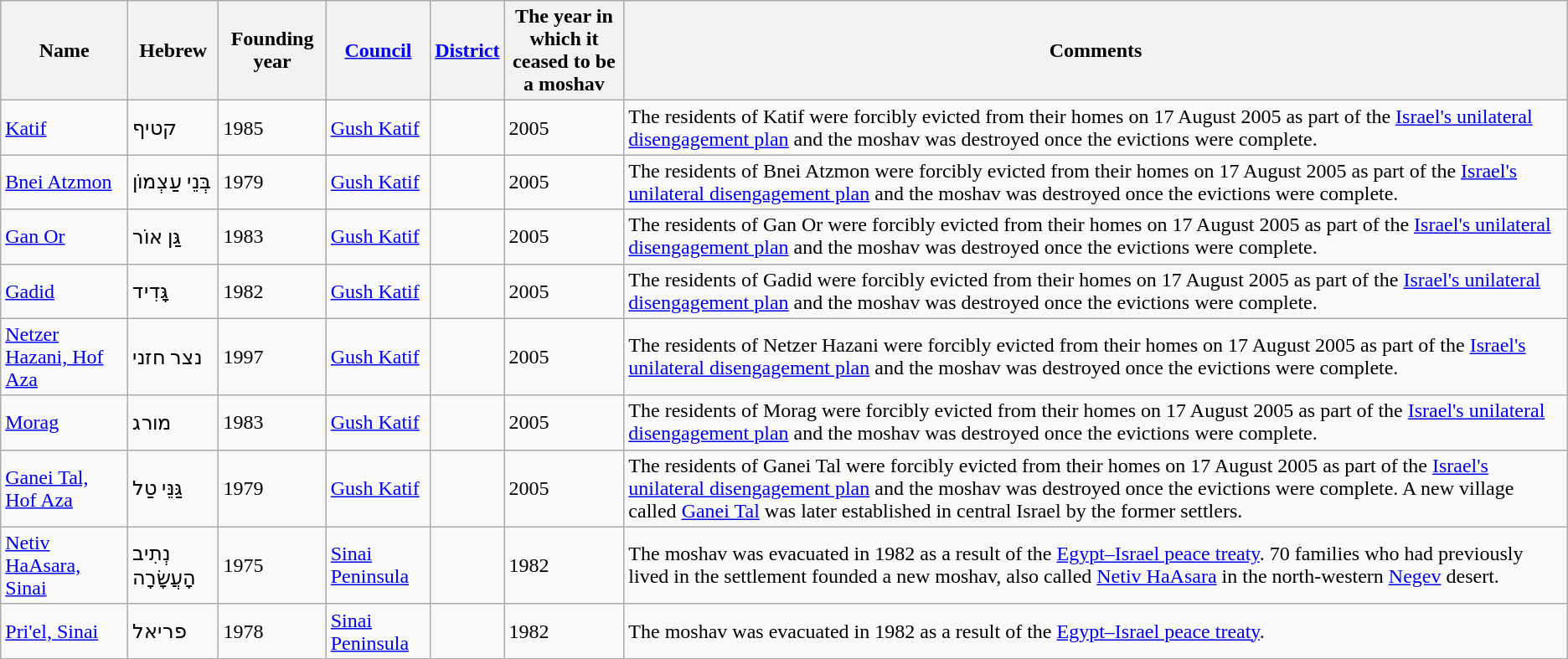<table class="wikitable sortable">
<tr>
<th>Name</th>
<th>Hebrew</th>
<th>Founding year</th>
<th><a href='#'>Council</a></th>
<th><a href='#'>District</a></th>
<th>The year in which it<br>ceased to be a moshav</th>
<th>Comments</th>
</tr>
<tr>
<td><a href='#'>Katif</a></td>
<td>קטיף</td>
<td>1985</td>
<td><a href='#'>Gush Katif</a></td>
<td></td>
<td>2005</td>
<td>The residents of Katif were forcibly evicted from their homes on 17 August 2005 as part of the <a href='#'>Israel's unilateral disengagement plan</a> and the moshav was destroyed once the evictions were complete.</td>
</tr>
<tr>
<td><a href='#'>Bnei Atzmon</a></td>
<td>בְּנֵי עַצְמוֹן</td>
<td>1979</td>
<td><a href='#'>Gush Katif</a></td>
<td></td>
<td>2005</td>
<td>The residents of Bnei Atzmon were forcibly evicted from their homes on 17 August 2005 as part of the <a href='#'>Israel's unilateral disengagement plan</a> and the moshav was destroyed once the evictions were complete.</td>
</tr>
<tr>
<td><a href='#'>Gan Or</a></td>
<td>גַּן אוֹר</td>
<td>1983</td>
<td><a href='#'>Gush Katif</a></td>
<td></td>
<td>2005</td>
<td>The residents of Gan Or were forcibly evicted from their homes on 17 August 2005 as part of the <a href='#'>Israel's unilateral disengagement plan</a> and the moshav was destroyed once the evictions were complete.</td>
</tr>
<tr>
<td><a href='#'>Gadid</a></td>
<td>גָּדִיד</td>
<td>1982</td>
<td><a href='#'>Gush Katif</a></td>
<td></td>
<td>2005</td>
<td>The residents of Gadid were forcibly evicted from their homes on 17 August 2005 as part of the <a href='#'>Israel's unilateral disengagement plan</a> and the moshav was destroyed once the evictions were complete.</td>
</tr>
<tr>
<td><a href='#'>Netzer Hazani, Hof Aza</a></td>
<td>נצר חזני</td>
<td>1997</td>
<td><a href='#'>Gush Katif</a></td>
<td></td>
<td>2005</td>
<td>The residents of Netzer Hazani were forcibly evicted from their homes on 17 August 2005 as part of the <a href='#'>Israel's unilateral disengagement plan</a> and the moshav was destroyed once the evictions were complete.</td>
</tr>
<tr>
<td><a href='#'>Morag</a></td>
<td>מורג</td>
<td>1983</td>
<td><a href='#'>Gush Katif</a></td>
<td></td>
<td>2005</td>
<td>The residents of Morag were forcibly evicted from their homes on 17 August 2005 as part of the <a href='#'>Israel's unilateral disengagement plan</a> and the moshav was destroyed once the evictions were complete.</td>
</tr>
<tr>
<td><a href='#'>Ganei Tal, Hof Aza</a></td>
<td>גַּנֵּי טַל</td>
<td>1979</td>
<td><a href='#'>Gush Katif</a></td>
<td></td>
<td>2005</td>
<td>The residents of Ganei Tal were forcibly evicted from their homes on 17 August 2005 as part of the <a href='#'>Israel's unilateral disengagement plan</a> and the moshav was destroyed once the evictions were complete. A new village called <a href='#'>Ganei Tal</a> was later established in central Israel by the former settlers.</td>
</tr>
<tr>
<td><a href='#'>Netiv HaAsara, Sinai</a></td>
<td>נְתִיב הָעֲשָׂרָה</td>
<td>1975</td>
<td><a href='#'>Sinai Peninsula</a></td>
<td></td>
<td>1982</td>
<td>The moshav was evacuated in 1982 as a result of the <a href='#'>Egypt–Israel peace treaty</a>. 70 families who had previously lived in the settlement founded a new moshav, also called <a href='#'>Netiv HaAsara</a> in the north-western <a href='#'>Negev</a> desert.</td>
</tr>
<tr>
<td><a href='#'>Pri'el, Sinai</a></td>
<td>פריאל</td>
<td>1978</td>
<td><a href='#'>Sinai Peninsula</a></td>
<td></td>
<td>1982</td>
<td>The moshav was evacuated in 1982 as a result of the <a href='#'>Egypt–Israel peace treaty</a>.</td>
</tr>
</table>
